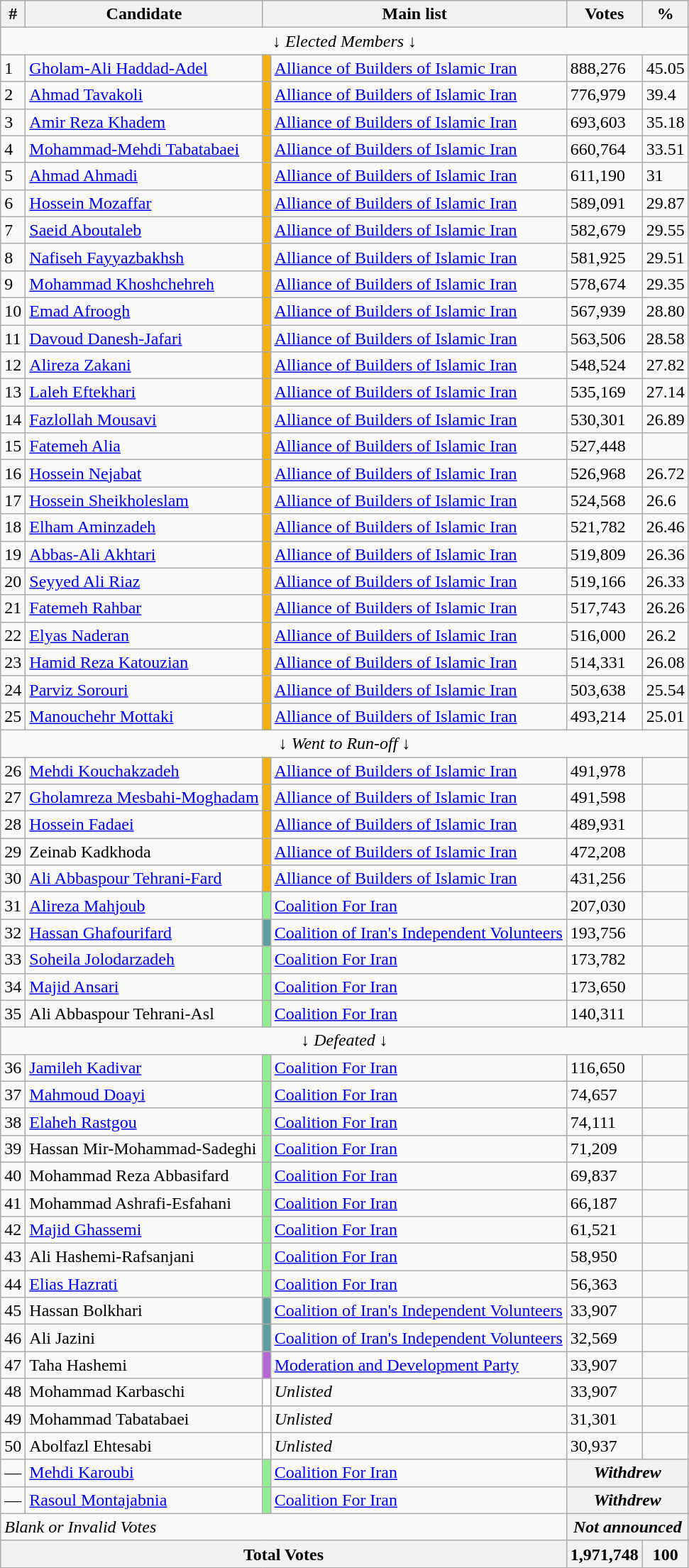<table class="wikitable">
<tr>
<th>#</th>
<th>Candidate</th>
<th colspan="2">Main list</th>
<th>Votes</th>
<th>%</th>
</tr>
<tr>
<td align=center colspan="9">↓ <em>Elected Members</em> ↓</td>
</tr>
<tr>
<td>1</td>
<td><a href='#'>Gholam-Ali Haddad-Adel</a></td>
<td style="background:#f4b005;"></td>
<td><a href='#'>Alliance of Builders of Islamic Iran</a></td>
<td>888,276</td>
<td>45.05</td>
</tr>
<tr>
<td>2</td>
<td><a href='#'>Ahmad Tavakoli</a></td>
<td style="background:#f4b005;"></td>
<td><a href='#'>Alliance of Builders of Islamic Iran</a></td>
<td>776,979</td>
<td>39.4</td>
</tr>
<tr>
<td>3</td>
<td><a href='#'>Amir Reza Khadem</a></td>
<td style="background:#f4b005;"></td>
<td><a href='#'>Alliance of Builders of Islamic Iran</a></td>
<td>693,603</td>
<td>35.18</td>
</tr>
<tr>
<td>4</td>
<td><a href='#'>Mohammad-Mehdi Tabatabaei</a></td>
<td style="background:#f4b005;"></td>
<td><a href='#'>Alliance of Builders of Islamic Iran</a></td>
<td>660,764</td>
<td>33.51</td>
</tr>
<tr>
<td>5</td>
<td><a href='#'>Ahmad Ahmadi</a></td>
<td style="background:#f4b005;"></td>
<td><a href='#'>Alliance of Builders of Islamic Iran</a></td>
<td>611,190</td>
<td>31</td>
</tr>
<tr>
<td>6</td>
<td><a href='#'>Hossein Mozaffar</a></td>
<td style="background:#f4b005;"></td>
<td><a href='#'>Alliance of Builders of Islamic Iran</a></td>
<td>589,091</td>
<td>29.87</td>
</tr>
<tr>
<td>7</td>
<td><a href='#'>Saeid Aboutaleb</a></td>
<td style="background:#f4b005;"></td>
<td><a href='#'>Alliance of Builders of Islamic Iran</a></td>
<td>582,679</td>
<td>29.55</td>
</tr>
<tr>
<td>8</td>
<td><a href='#'>Nafiseh Fayyazbakhsh</a></td>
<td style="background:#f4b005;"></td>
<td><a href='#'>Alliance of Builders of Islamic Iran</a></td>
<td>581,925</td>
<td>29.51</td>
</tr>
<tr>
<td>9</td>
<td><a href='#'>Mohammad Khoshchehreh</a></td>
<td style="background:#f4b005;"></td>
<td><a href='#'>Alliance of Builders of Islamic Iran</a></td>
<td>578,674</td>
<td>29.35</td>
</tr>
<tr>
<td>10</td>
<td><a href='#'>Emad Afroogh</a></td>
<td style="background:#f4b005;"></td>
<td><a href='#'>Alliance of Builders of Islamic Iran</a></td>
<td>567,939</td>
<td>28.80</td>
</tr>
<tr>
<td>11</td>
<td><a href='#'>Davoud Danesh-Jafari</a></td>
<td style="background:#f4b005;"></td>
<td><a href='#'>Alliance of Builders of Islamic Iran</a></td>
<td>563,506</td>
<td>28.58</td>
</tr>
<tr>
<td>12</td>
<td><a href='#'>Alireza Zakani</a></td>
<td style="background:#f4b005;"></td>
<td><a href='#'>Alliance of Builders of Islamic Iran</a></td>
<td>548,524</td>
<td>27.82</td>
</tr>
<tr>
<td>13</td>
<td><a href='#'>Laleh Eftekhari</a></td>
<td style="background:#f4b005;"></td>
<td><a href='#'>Alliance of Builders of Islamic Iran</a></td>
<td>535,169</td>
<td>27.14</td>
</tr>
<tr>
<td>14</td>
<td><a href='#'>Fazlollah Mousavi</a></td>
<td style="background:#f4b005;"></td>
<td><a href='#'>Alliance of Builders of Islamic Iran</a></td>
<td>530,301</td>
<td>26.89</td>
</tr>
<tr>
<td>15</td>
<td><a href='#'>Fatemeh Alia</a></td>
<td style="background:#f4b005;"></td>
<td><a href='#'>Alliance of Builders of Islamic Iran</a></td>
<td>527,448</td>
<td></td>
</tr>
<tr>
<td>16</td>
<td><a href='#'>Hossein Nejabat</a></td>
<td style="background:#f4b005;"></td>
<td><a href='#'>Alliance of Builders of Islamic Iran</a></td>
<td>526,968</td>
<td>26.72</td>
</tr>
<tr>
<td>17</td>
<td><a href='#'>Hossein Sheikholeslam</a></td>
<td style="background:#f4b005;"></td>
<td><a href='#'>Alliance of Builders of Islamic Iran</a></td>
<td>524,568</td>
<td>26.6</td>
</tr>
<tr>
<td>18</td>
<td><a href='#'>Elham Aminzadeh</a></td>
<td style="background:#f4b005;"></td>
<td><a href='#'>Alliance of Builders of Islamic Iran</a></td>
<td>521,782</td>
<td>26.46</td>
</tr>
<tr>
<td>19</td>
<td><a href='#'>Abbas-Ali Akhtari</a></td>
<td style="background:#f4b005;"></td>
<td><a href='#'>Alliance of Builders of Islamic Iran</a></td>
<td>519,809</td>
<td>26.36</td>
</tr>
<tr>
<td>20</td>
<td><a href='#'>Seyyed Ali Riaz</a></td>
<td style="background:#f4b005;"></td>
<td><a href='#'>Alliance of Builders of Islamic Iran</a></td>
<td>519,166</td>
<td>26.33</td>
</tr>
<tr>
<td>21</td>
<td><a href='#'>Fatemeh Rahbar</a></td>
<td style="background:#f4b005;"></td>
<td><a href='#'>Alliance of Builders of Islamic Iran</a></td>
<td>517,743</td>
<td>26.26</td>
</tr>
<tr>
<td>22</td>
<td><a href='#'>Elyas Naderan</a></td>
<td style="background:#f4b005;"></td>
<td><a href='#'>Alliance of Builders of Islamic Iran</a></td>
<td>516,000</td>
<td>26.2</td>
</tr>
<tr>
<td>23</td>
<td><a href='#'>Hamid Reza Katouzian</a></td>
<td style="background:#f4b005;"></td>
<td><a href='#'>Alliance of Builders of Islamic Iran</a></td>
<td>514,331</td>
<td>26.08</td>
</tr>
<tr>
<td>24</td>
<td><a href='#'>Parviz Sorouri</a></td>
<td style="background:#f4b005;"></td>
<td><a href='#'>Alliance of Builders of Islamic Iran</a></td>
<td>503,638</td>
<td>25.54</td>
</tr>
<tr>
<td>25</td>
<td><a href='#'>Manouchehr Mottaki</a></td>
<td style="background:#f4b005;"></td>
<td><a href='#'>Alliance of Builders of Islamic Iran</a></td>
<td>493,214</td>
<td>25.01</td>
</tr>
<tr>
<td align=center colspan="9">↓ <em>Went to Run-off</em> ↓</td>
</tr>
<tr>
<td>26</td>
<td><a href='#'>Mehdi Kouchakzadeh</a></td>
<td style="background:#f4b005;"></td>
<td><a href='#'>Alliance of Builders of Islamic Iran</a></td>
<td>491,978</td>
<td></td>
</tr>
<tr>
<td>27</td>
<td><a href='#'>Gholamreza Mesbahi-Moghadam</a></td>
<td style="background:#f4b005;"></td>
<td><a href='#'>Alliance of Builders of Islamic Iran</a></td>
<td>491,598</td>
<td></td>
</tr>
<tr>
<td>28</td>
<td><a href='#'>Hossein Fadaei</a></td>
<td style="background:#f4b005;"></td>
<td><a href='#'>Alliance of Builders of Islamic Iran</a></td>
<td>489,931</td>
<td></td>
</tr>
<tr>
<td>29</td>
<td>Zeinab Kadkhoda</td>
<td style="background:#f4b005;"></td>
<td><a href='#'>Alliance of Builders of Islamic Iran</a></td>
<td>472,208</td>
<td></td>
</tr>
<tr>
<td>30</td>
<td><a href='#'>Ali Abbaspour Tehrani-Fard</a></td>
<td style="background:#f4b005;"></td>
<td><a href='#'>Alliance of Builders of Islamic Iran</a></td>
<td>431,256</td>
<td></td>
</tr>
<tr>
<td>31</td>
<td><a href='#'>Alireza Mahjoub</a></td>
<td style="background:lightgreen;"></td>
<td><a href='#'>Coalition For Iran</a></td>
<td>207,030</td>
<td></td>
</tr>
<tr>
<td>32</td>
<td><a href='#'>Hassan Ghafourifard</a></td>
<td style="background:#5F9EA0;"></td>
<td><a href='#'>Coalition of Iran's Independent Volunteers</a></td>
<td>193,756</td>
<td></td>
</tr>
<tr>
<td>33</td>
<td><a href='#'>Soheila Jolodarzadeh</a></td>
<td style="background:lightgreen;"></td>
<td><a href='#'>Coalition For Iran</a></td>
<td>173,782</td>
<td></td>
</tr>
<tr>
<td>34</td>
<td><a href='#'>Majid Ansari</a></td>
<td style="background:lightgreen;"></td>
<td><a href='#'>Coalition For Iran</a></td>
<td>173,650</td>
<td></td>
</tr>
<tr>
<td>35</td>
<td>Ali Abbaspour Tehrani-Asl</td>
<td style="background:lightgreen;"></td>
<td><a href='#'>Coalition For Iran</a></td>
<td>140,311</td>
<td></td>
</tr>
<tr>
<td align=center colspan="9">↓ <em>Defeated</em> ↓</td>
</tr>
<tr>
<td>36</td>
<td><a href='#'>Jamileh Kadivar</a></td>
<td style="background:lightgreen;"></td>
<td><a href='#'>Coalition For Iran</a></td>
<td>116,650</td>
<td></td>
</tr>
<tr>
<td>37</td>
<td><a href='#'>Mahmoud Doayi</a></td>
<td style="background:lightgreen;"></td>
<td><a href='#'>Coalition For Iran</a></td>
<td>74,657</td>
<td></td>
</tr>
<tr>
<td>38</td>
<td><a href='#'>Elaheh Rastgou</a></td>
<td style="background:lightgreen;"></td>
<td><a href='#'>Coalition For Iran</a></td>
<td>74,111</td>
<td></td>
</tr>
<tr>
<td>39</td>
<td>Hassan Mir-Mohammad-Sadeghi</td>
<td style="background:lightgreen;"></td>
<td><a href='#'>Coalition For Iran</a></td>
<td>71,209</td>
<td></td>
</tr>
<tr>
<td>40</td>
<td>Mohammad Reza Abbasifard</td>
<td style="background:lightgreen;"></td>
<td><a href='#'>Coalition For Iran</a></td>
<td>69,837</td>
<td></td>
</tr>
<tr>
<td>41</td>
<td>Mohammad Ashrafi-Esfahani</td>
<td style="background:lightgreen;"></td>
<td><a href='#'>Coalition For Iran</a></td>
<td>66,187</td>
<td></td>
</tr>
<tr>
<td>42</td>
<td><a href='#'>Majid Ghassemi</a></td>
<td style="background:lightgreen;"></td>
<td><a href='#'>Coalition For Iran</a></td>
<td>61,521</td>
<td></td>
</tr>
<tr>
<td>43</td>
<td>Ali Hashemi-Rafsanjani</td>
<td style="background:lightgreen;"></td>
<td><a href='#'>Coalition For Iran</a></td>
<td>58,950</td>
<td></td>
</tr>
<tr>
<td>44</td>
<td><a href='#'>Elias Hazrati</a></td>
<td style="background:lightgreen;"></td>
<td><a href='#'>Coalition For Iran</a></td>
<td>56,363</td>
<td></td>
</tr>
<tr>
<td>45</td>
<td>Hassan Bolkhari</td>
<td style="background:#5F9EA0;"></td>
<td><a href='#'>Coalition of Iran's Independent Volunteers</a></td>
<td>33,907</td>
<td></td>
</tr>
<tr>
<td>46</td>
<td>Ali Jazini</td>
<td style="background:#5F9EA0;"></td>
<td><a href='#'>Coalition of Iran's Independent Volunteers</a></td>
<td>32,569</td>
<td></td>
</tr>
<tr>
<td>47</td>
<td>Taha Hashemi</td>
<td style="background:#B666D2;"></td>
<td><a href='#'>Moderation and Development Party</a></td>
<td>33,907</td>
<td></td>
</tr>
<tr>
<td>48</td>
<td>Mohammad Karbaschi</td>
<td style="background:#FFFFFF;"></td>
<td><em>Unlisted</em></td>
<td>33,907</td>
<td></td>
</tr>
<tr>
<td>49</td>
<td>Mohammad Tabatabaei</td>
<td style="background:#FFFFFF;"></td>
<td><em>Unlisted</em></td>
<td>31,301</td>
<td></td>
</tr>
<tr>
<td>50</td>
<td>Abolfazl Ehtesabi</td>
<td style="background:#FFFFFF;"></td>
<td><em>Unlisted</em></td>
<td>30,937</td>
<td></td>
</tr>
<tr>
<td>—</td>
<td><a href='#'>Mehdi Karoubi</a></td>
<td style="background:lightgreen;"></td>
<td><a href='#'>Coalition For Iran</a></td>
<th colspan="2"><em>Withdrew</em></th>
</tr>
<tr>
<td>—</td>
<td><a href='#'>Rasoul Montajabnia</a></td>
<td style="background:lightgreen;"></td>
<td><a href='#'>Coalition For Iran</a></td>
<th colspan="2"><em>Withdrew</em></th>
</tr>
<tr>
<td colspan="4"><em>Blank or Invalid Votes</em></td>
<th colspan="2"><em>Not announced</em></th>
</tr>
<tr>
<th colspan="4">Total Votes</th>
<th>1,971,748</th>
<th>100</th>
</tr>
</table>
